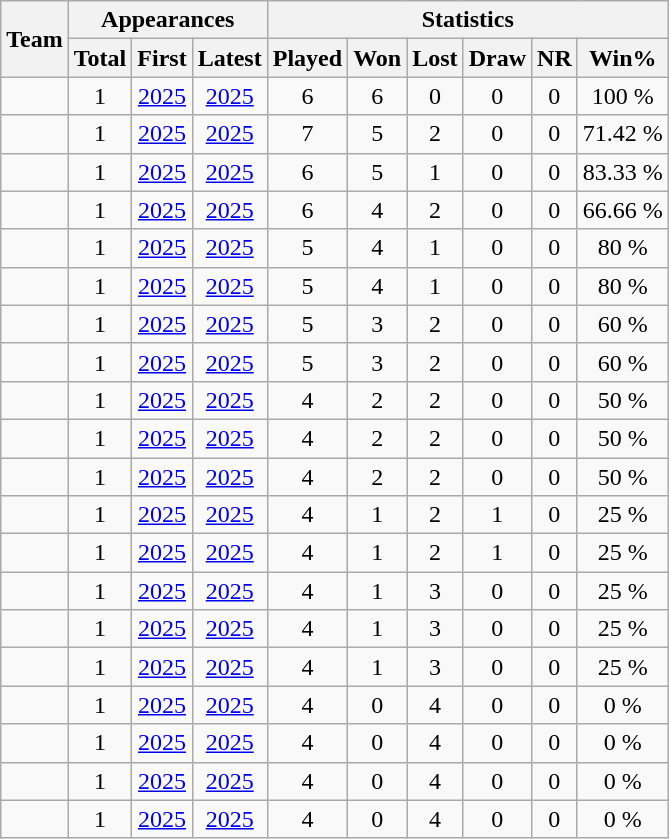<table class="wikitable sortable" style="text-align: center;">
<tr>
<th rowspan="2">Team</th>
<th colspan=3>Appearances</th>
<th colspan="6">Statistics</th>
</tr>
<tr>
<th>Total</th>
<th>First</th>
<th>Latest</th>
<th>Played</th>
<th>Won</th>
<th>Lost</th>
<th>Draw</th>
<th>NR</th>
<th>Win%</th>
</tr>
<tr>
<td style="text-align:left;"></td>
<td>1</td>
<td><a href='#'>2025</a></td>
<td><a href='#'>2025</a></td>
<td>6</td>
<td>6</td>
<td>0</td>
<td>0</td>
<td>0</td>
<td>100 %</td>
</tr>
<tr>
<td style="text-align:left;"></td>
<td>1</td>
<td><a href='#'>2025</a></td>
<td><a href='#'>2025</a></td>
<td>7</td>
<td>5</td>
<td>2</td>
<td>0</td>
<td>0</td>
<td>71.42 %</td>
</tr>
<tr>
<td style="text-align:left;"></td>
<td>1</td>
<td><a href='#'>2025</a></td>
<td><a href='#'>2025</a></td>
<td>6</td>
<td>5</td>
<td>1</td>
<td>0</td>
<td>0</td>
<td>83.33 %</td>
</tr>
<tr>
<td style="text-align:left;"></td>
<td>1</td>
<td><a href='#'>2025</a></td>
<td><a href='#'>2025</a></td>
<td>6</td>
<td>4</td>
<td>2</td>
<td>0</td>
<td>0</td>
<td>66.66 %</td>
</tr>
<tr>
<td style="text-align:left;"></td>
<td>1</td>
<td><a href='#'>2025</a></td>
<td><a href='#'>2025</a></td>
<td>5</td>
<td>4</td>
<td>1</td>
<td>0</td>
<td>0</td>
<td>80 %</td>
</tr>
<tr>
<td style="text-align:left;"></td>
<td>1</td>
<td><a href='#'>2025</a></td>
<td><a href='#'>2025</a></td>
<td>5</td>
<td>4</td>
<td>1</td>
<td>0</td>
<td>0</td>
<td>80 %</td>
</tr>
<tr>
<td style="text-align:left;"></td>
<td>1</td>
<td><a href='#'>2025</a></td>
<td><a href='#'>2025</a></td>
<td>5</td>
<td>3</td>
<td>2</td>
<td>0</td>
<td>0</td>
<td>60 %</td>
</tr>
<tr>
<td style="text-align:left;"></td>
<td>1</td>
<td><a href='#'>2025</a></td>
<td><a href='#'>2025</a></td>
<td>5</td>
<td>3</td>
<td>2</td>
<td>0</td>
<td>0</td>
<td>60 %</td>
</tr>
<tr>
<td style="text-align:left;"></td>
<td>1</td>
<td><a href='#'>2025</a></td>
<td><a href='#'>2025</a></td>
<td>4</td>
<td>2</td>
<td>2</td>
<td>0</td>
<td>0</td>
<td>50 %</td>
</tr>
<tr>
<td style="text-align:left;"></td>
<td>1</td>
<td><a href='#'>2025</a></td>
<td><a href='#'>2025</a></td>
<td>4</td>
<td>2</td>
<td>2</td>
<td>0</td>
<td>0</td>
<td>50 %</td>
</tr>
<tr>
<td style="text-align:left;"></td>
<td>1</td>
<td><a href='#'>2025</a></td>
<td><a href='#'>2025</a></td>
<td>4</td>
<td>2</td>
<td>2</td>
<td>0</td>
<td>0</td>
<td>50 %</td>
</tr>
<tr>
<td style="text-align:left;"></td>
<td>1</td>
<td><a href='#'>2025</a></td>
<td><a href='#'>2025</a></td>
<td>4</td>
<td>1</td>
<td>2</td>
<td>1</td>
<td>0</td>
<td>25 %</td>
</tr>
<tr>
<td style="text-align:left;"></td>
<td>1</td>
<td><a href='#'>2025</a></td>
<td><a href='#'>2025</a></td>
<td>4</td>
<td>1</td>
<td>2</td>
<td>1</td>
<td>0</td>
<td>25 %</td>
</tr>
<tr>
<td style="text-align:left;"></td>
<td>1</td>
<td><a href='#'>2025</a></td>
<td><a href='#'>2025</a></td>
<td>4</td>
<td>1</td>
<td>3</td>
<td>0</td>
<td>0</td>
<td>25 %</td>
</tr>
<tr>
<td style="text-align:left;"></td>
<td>1</td>
<td><a href='#'>2025</a></td>
<td><a href='#'>2025</a></td>
<td>4</td>
<td>1</td>
<td>3</td>
<td>0</td>
<td>0</td>
<td>25 %</td>
</tr>
<tr>
<td style="text-align:left;"></td>
<td>1</td>
<td><a href='#'>2025</a></td>
<td><a href='#'>2025</a></td>
<td>4</td>
<td>1</td>
<td>3</td>
<td>0</td>
<td>0</td>
<td>25 %</td>
</tr>
<tr>
<td style="text-align:left;"></td>
<td>1</td>
<td><a href='#'>2025</a></td>
<td><a href='#'>2025</a></td>
<td>4</td>
<td>0</td>
<td>4</td>
<td>0</td>
<td>0</td>
<td>0 %</td>
</tr>
<tr>
<td style="text-align:left;"></td>
<td>1</td>
<td><a href='#'>2025</a></td>
<td><a href='#'>2025</a></td>
<td>4</td>
<td>0</td>
<td>4</td>
<td>0</td>
<td>0</td>
<td>0 %</td>
</tr>
<tr>
<td style="text-align:left;"></td>
<td>1</td>
<td><a href='#'>2025</a></td>
<td><a href='#'>2025</a></td>
<td>4</td>
<td>0</td>
<td>4</td>
<td>0</td>
<td>0</td>
<td>0 %</td>
</tr>
<tr>
<td style="text-align:left;"></td>
<td>1</td>
<td><a href='#'>2025</a></td>
<td><a href='#'>2025</a></td>
<td>4</td>
<td>0</td>
<td>4</td>
<td>0</td>
<td>0</td>
<td>0 %</td>
</tr>
</table>
